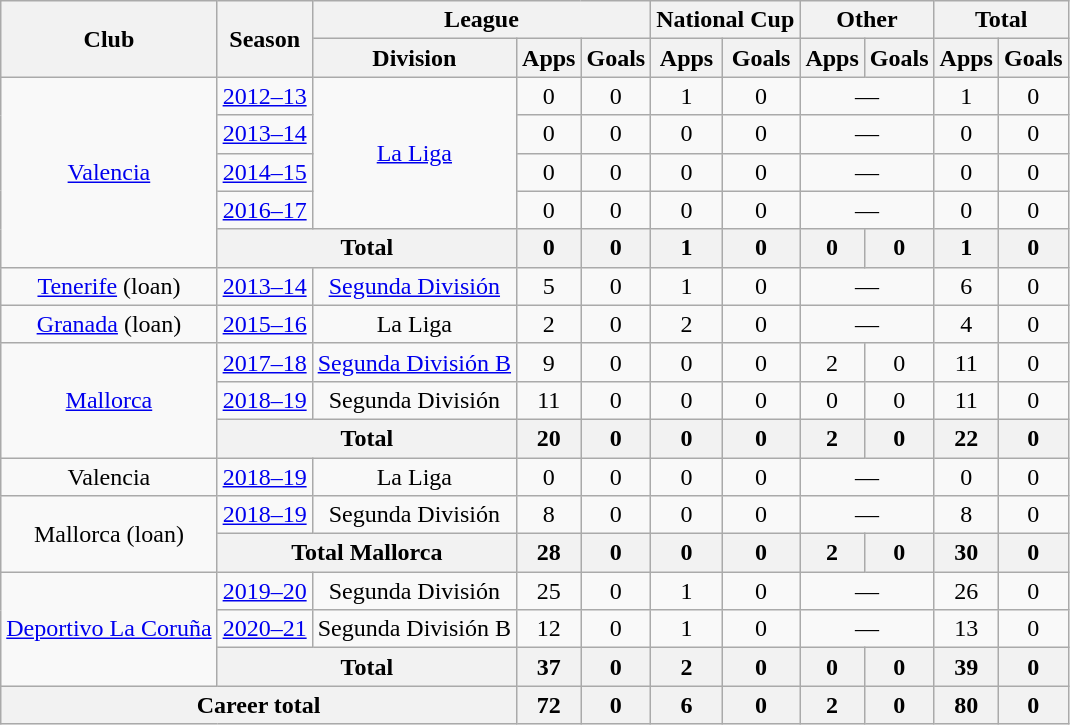<table class="wikitable" style="text-align:center">
<tr>
<th rowspan="2">Club</th>
<th rowspan="2">Season</th>
<th colspan="3">League</th>
<th colspan="2">National Cup</th>
<th colspan="2">Other</th>
<th colspan="2">Total</th>
</tr>
<tr>
<th>Division</th>
<th>Apps</th>
<th>Goals</th>
<th>Apps</th>
<th>Goals</th>
<th>Apps</th>
<th>Goals</th>
<th>Apps</th>
<th>Goals</th>
</tr>
<tr>
<td rowspan="5"><a href='#'>Valencia</a></td>
<td><a href='#'>2012–13</a></td>
<td rowspan="4"><a href='#'>La Liga</a></td>
<td>0</td>
<td>0</td>
<td>1</td>
<td>0</td>
<td colspan="2">—</td>
<td>1</td>
<td>0</td>
</tr>
<tr>
<td><a href='#'>2013–14</a></td>
<td>0</td>
<td>0</td>
<td>0</td>
<td>0</td>
<td colspan="2">—</td>
<td>0</td>
<td>0</td>
</tr>
<tr>
<td><a href='#'>2014–15</a></td>
<td>0</td>
<td>0</td>
<td>0</td>
<td>0</td>
<td colspan="2">—</td>
<td>0</td>
<td>0</td>
</tr>
<tr>
<td><a href='#'>2016–17</a></td>
<td>0</td>
<td>0</td>
<td>0</td>
<td>0</td>
<td colspan="2">—</td>
<td>0</td>
<td>0</td>
</tr>
<tr>
<th colspan="2">Total</th>
<th>0</th>
<th>0</th>
<th>1</th>
<th>0</th>
<th>0</th>
<th>0</th>
<th>1</th>
<th>0</th>
</tr>
<tr>
<td><a href='#'>Tenerife</a> (loan)</td>
<td><a href='#'>2013–14</a></td>
<td><a href='#'>Segunda División</a></td>
<td>5</td>
<td>0</td>
<td>1</td>
<td>0</td>
<td colspan="2">—</td>
<td>6</td>
<td>0</td>
</tr>
<tr>
<td><a href='#'>Granada</a> (loan)</td>
<td><a href='#'>2015–16</a></td>
<td>La Liga</td>
<td>2</td>
<td>0</td>
<td>2</td>
<td>0</td>
<td colspan="2">—</td>
<td>4</td>
<td>0</td>
</tr>
<tr>
<td rowspan="3"><a href='#'>Mallorca</a></td>
<td><a href='#'>2017–18</a></td>
<td><a href='#'>Segunda División B</a></td>
<td>9</td>
<td>0</td>
<td>0</td>
<td>0</td>
<td>2</td>
<td>0</td>
<td>11</td>
<td>0</td>
</tr>
<tr>
<td><a href='#'>2018–19</a></td>
<td>Segunda División</td>
<td>11</td>
<td>0</td>
<td>0</td>
<td>0</td>
<td>0</td>
<td>0</td>
<td>11</td>
<td>0</td>
</tr>
<tr>
<th colspan="2">Total</th>
<th>20</th>
<th>0</th>
<th>0</th>
<th>0</th>
<th>2</th>
<th>0</th>
<th>22</th>
<th>0</th>
</tr>
<tr>
<td>Valencia</td>
<td><a href='#'>2018–19</a></td>
<td>La Liga</td>
<td>0</td>
<td>0</td>
<td>0</td>
<td>0</td>
<td colspan="2">—</td>
<td>0</td>
<td>0</td>
</tr>
<tr>
<td rowspan="2">Mallorca (loan)</td>
<td><a href='#'>2018–19</a></td>
<td>Segunda División</td>
<td>8</td>
<td>0</td>
<td>0</td>
<td>0</td>
<td colspan="2">—</td>
<td>8</td>
<td>0</td>
</tr>
<tr>
<th colspan="2">Total Mallorca</th>
<th>28</th>
<th>0</th>
<th>0</th>
<th>0</th>
<th>2</th>
<th>0</th>
<th>30</th>
<th>0</th>
</tr>
<tr>
<td rowspan="3"><a href='#'>Deportivo La Coruña</a></td>
<td><a href='#'>2019–20</a></td>
<td>Segunda División</td>
<td>25</td>
<td>0</td>
<td>1</td>
<td>0</td>
<td colspan="2">—</td>
<td>26</td>
<td>0</td>
</tr>
<tr>
<td><a href='#'>2020–21</a></td>
<td>Segunda División B</td>
<td>12</td>
<td>0</td>
<td>1</td>
<td>0</td>
<td colspan="2">—</td>
<td>13</td>
<td>0</td>
</tr>
<tr>
<th colspan="2">Total</th>
<th>37</th>
<th>0</th>
<th>2</th>
<th>0</th>
<th>0</th>
<th>0</th>
<th>39</th>
<th>0</th>
</tr>
<tr>
<th colspan="3">Career total</th>
<th>72</th>
<th>0</th>
<th>6</th>
<th>0</th>
<th>2</th>
<th>0</th>
<th>80</th>
<th>0</th>
</tr>
</table>
